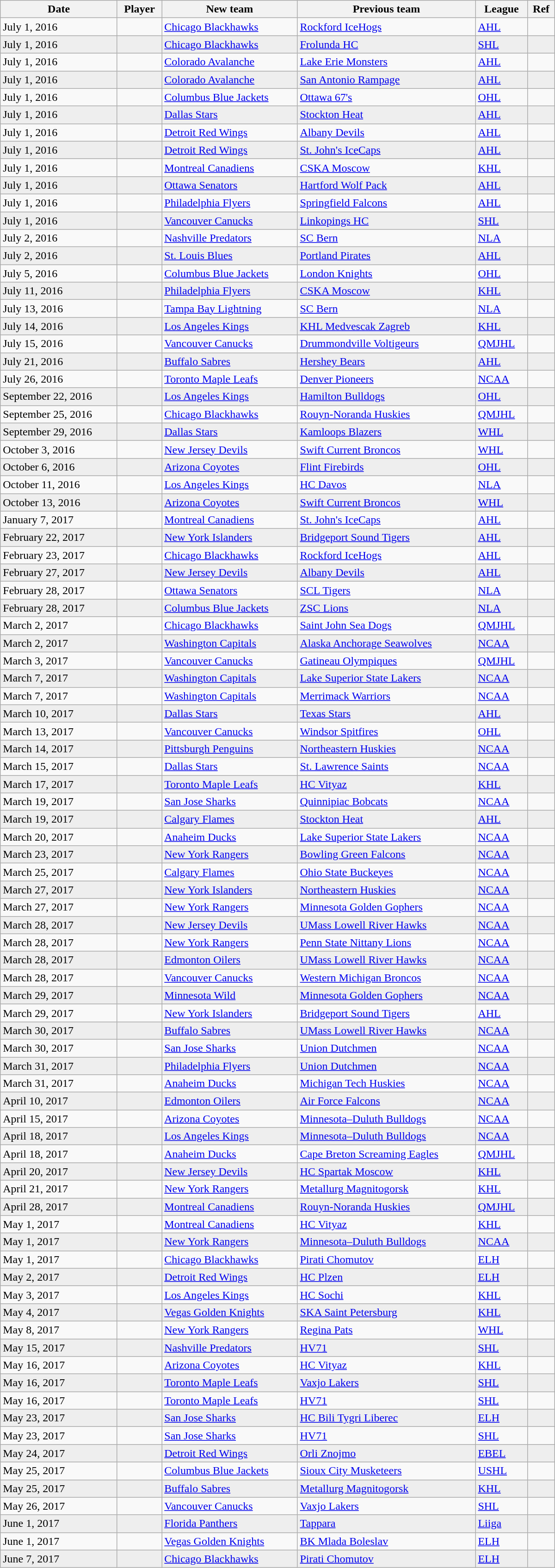<table class="wikitable sortable" style="border:1px solid #999999; width:800px;">
<tr>
<th>Date</th>
<th>Player</th>
<th>New team</th>
<th>Previous team</th>
<th>League</th>
<th>Ref</th>
</tr>
<tr>
<td>July 1, 2016</td>
<td></td>
<td><a href='#'>Chicago Blackhawks</a></td>
<td><a href='#'>Rockford IceHogs</a></td>
<td><a href='#'>AHL</a></td>
<td></td>
</tr>
<tr bgcolor="eeeeee">
<td>July 1, 2016</td>
<td></td>
<td><a href='#'>Chicago Blackhawks</a></td>
<td><a href='#'>Frolunda HC</a></td>
<td><a href='#'>SHL</a></td>
<td></td>
</tr>
<tr>
<td>July 1, 2016</td>
<td></td>
<td><a href='#'>Colorado Avalanche</a></td>
<td><a href='#'>Lake Erie Monsters</a></td>
<td><a href='#'>AHL</a></td>
<td></td>
</tr>
<tr bgcolor="eeeeee">
<td>July 1, 2016</td>
<td></td>
<td><a href='#'>Colorado Avalanche</a></td>
<td><a href='#'>San Antonio Rampage</a></td>
<td><a href='#'>AHL</a></td>
<td></td>
</tr>
<tr>
<td>July 1, 2016</td>
<td></td>
<td><a href='#'>Columbus Blue Jackets</a></td>
<td><a href='#'>Ottawa 67's</a></td>
<td><a href='#'>OHL</a></td>
<td></td>
</tr>
<tr bgcolor="eeeeee">
<td>July 1, 2016</td>
<td></td>
<td><a href='#'>Dallas Stars</a></td>
<td><a href='#'>Stockton Heat</a></td>
<td><a href='#'>AHL</a></td>
<td></td>
</tr>
<tr>
<td>July 1, 2016</td>
<td></td>
<td><a href='#'>Detroit Red Wings</a></td>
<td><a href='#'>Albany Devils</a></td>
<td><a href='#'>AHL</a></td>
<td></td>
</tr>
<tr bgcolor="eeeeee">
<td>July 1, 2016</td>
<td></td>
<td><a href='#'>Detroit Red Wings</a></td>
<td><a href='#'>St. John's IceCaps</a></td>
<td><a href='#'>AHL</a></td>
<td></td>
</tr>
<tr>
<td>July 1, 2016</td>
<td></td>
<td><a href='#'>Montreal Canadiens</a></td>
<td><a href='#'>CSKA Moscow</a></td>
<td><a href='#'>KHL</a></td>
<td></td>
</tr>
<tr bgcolor="eeeeee">
<td>July 1, 2016</td>
<td></td>
<td><a href='#'>Ottawa Senators</a></td>
<td><a href='#'>Hartford Wolf Pack</a></td>
<td><a href='#'>AHL</a></td>
<td></td>
</tr>
<tr>
<td>July 1, 2016</td>
<td></td>
<td><a href='#'>Philadelphia Flyers</a></td>
<td><a href='#'>Springfield Falcons</a></td>
<td><a href='#'>AHL</a></td>
<td></td>
</tr>
<tr bgcolor="eeeeee">
<td>July 1, 2016</td>
<td></td>
<td><a href='#'>Vancouver Canucks</a></td>
<td><a href='#'>Linkopings HC</a></td>
<td><a href='#'>SHL</a></td>
<td></td>
</tr>
<tr>
<td>July 2, 2016</td>
<td></td>
<td><a href='#'>Nashville Predators</a></td>
<td><a href='#'>SC Bern</a></td>
<td><a href='#'>NLA</a></td>
<td></td>
</tr>
<tr bgcolor="eeeeee">
<td>July 2, 2016</td>
<td></td>
<td><a href='#'>St. Louis Blues</a></td>
<td><a href='#'>Portland Pirates</a></td>
<td><a href='#'>AHL</a></td>
<td></td>
</tr>
<tr>
<td>July 5, 2016</td>
<td></td>
<td><a href='#'>Columbus Blue Jackets</a></td>
<td><a href='#'>London Knights</a></td>
<td><a href='#'>OHL</a></td>
<td></td>
</tr>
<tr bgcolor="eeeeee">
<td>July 11, 2016</td>
<td></td>
<td><a href='#'>Philadelphia Flyers</a></td>
<td><a href='#'>CSKA Moscow</a></td>
<td><a href='#'>KHL</a></td>
<td></td>
</tr>
<tr>
<td>July 13, 2016</td>
<td></td>
<td><a href='#'>Tampa Bay Lightning</a></td>
<td><a href='#'>SC Bern</a></td>
<td><a href='#'>NLA</a></td>
<td></td>
</tr>
<tr bgcolor="eeeeee">
<td>July 14, 2016</td>
<td></td>
<td><a href='#'>Los Angeles Kings</a></td>
<td><a href='#'>KHL Medvescak Zagreb</a></td>
<td><a href='#'>KHL</a></td>
<td></td>
</tr>
<tr>
<td>July 15, 2016</td>
<td></td>
<td><a href='#'>Vancouver Canucks</a></td>
<td><a href='#'>Drummondville Voltigeurs</a></td>
<td><a href='#'>QMJHL</a></td>
<td></td>
</tr>
<tr bgcolor="eeeeee">
<td>July 21, 2016</td>
<td></td>
<td><a href='#'>Buffalo Sabres</a></td>
<td><a href='#'>Hershey Bears</a></td>
<td><a href='#'>AHL</a></td>
<td></td>
</tr>
<tr>
<td>July 26, 2016</td>
<td></td>
<td><a href='#'>Toronto Maple Leafs</a></td>
<td><a href='#'>Denver Pioneers</a></td>
<td><a href='#'>NCAA</a></td>
<td></td>
</tr>
<tr bgcolor="eeeeee">
<td>September 22, 2016</td>
<td></td>
<td><a href='#'>Los Angeles Kings</a></td>
<td><a href='#'>Hamilton Bulldogs</a></td>
<td><a href='#'>OHL</a></td>
<td></td>
</tr>
<tr>
<td>September 25, 2016</td>
<td></td>
<td><a href='#'>Chicago Blackhawks</a></td>
<td><a href='#'>Rouyn-Noranda Huskies</a></td>
<td><a href='#'>QMJHL</a></td>
<td></td>
</tr>
<tr bgcolor="eeeeee">
<td>September 29, 2016</td>
<td></td>
<td><a href='#'>Dallas Stars</a></td>
<td><a href='#'>Kamloops Blazers</a></td>
<td><a href='#'>WHL</a></td>
<td></td>
</tr>
<tr>
<td>October 3, 2016</td>
<td></td>
<td><a href='#'>New Jersey Devils</a></td>
<td><a href='#'>Swift Current Broncos</a></td>
<td><a href='#'>WHL</a></td>
<td></td>
</tr>
<tr bgcolor="eeeeee">
<td>October 6, 2016</td>
<td></td>
<td><a href='#'>Arizona Coyotes</a></td>
<td><a href='#'>Flint Firebirds</a></td>
<td><a href='#'>OHL</a></td>
<td></td>
</tr>
<tr>
<td>October 11, 2016</td>
<td></td>
<td><a href='#'>Los Angeles Kings</a></td>
<td><a href='#'>HC Davos</a></td>
<td><a href='#'>NLA</a></td>
<td></td>
</tr>
<tr bgcolor="eeeeee">
<td>October 13, 2016</td>
<td></td>
<td><a href='#'>Arizona Coyotes</a></td>
<td><a href='#'>Swift Current Broncos</a></td>
<td><a href='#'>WHL</a></td>
<td></td>
</tr>
<tr>
<td>January 7, 2017</td>
<td></td>
<td><a href='#'>Montreal Canadiens</a></td>
<td><a href='#'>St. John's IceCaps</a></td>
<td><a href='#'>AHL</a></td>
<td></td>
</tr>
<tr bgcolor="eeeeee">
<td>February 22, 2017</td>
<td></td>
<td><a href='#'>New York Islanders</a></td>
<td><a href='#'>Bridgeport Sound Tigers</a></td>
<td><a href='#'>AHL</a></td>
<td></td>
</tr>
<tr>
<td>February 23, 2017</td>
<td></td>
<td><a href='#'>Chicago Blackhawks</a></td>
<td><a href='#'>Rockford IceHogs</a></td>
<td><a href='#'>AHL</a></td>
<td></td>
</tr>
<tr bgcolor="eeeeee">
<td>February 27, 2017</td>
<td></td>
<td><a href='#'>New Jersey Devils</a></td>
<td><a href='#'>Albany Devils</a></td>
<td><a href='#'>AHL</a></td>
<td></td>
</tr>
<tr>
<td>February 28, 2017</td>
<td></td>
<td><a href='#'>Ottawa Senators</a></td>
<td><a href='#'>SCL Tigers</a></td>
<td><a href='#'>NLA</a></td>
<td></td>
</tr>
<tr bgcolor="eeeeee">
<td>February 28, 2017</td>
<td></td>
<td><a href='#'>Columbus Blue Jackets</a></td>
<td><a href='#'>ZSC Lions</a></td>
<td><a href='#'>NLA</a></td>
<td></td>
</tr>
<tr>
<td>March 2, 2017</td>
<td></td>
<td><a href='#'>Chicago Blackhawks</a></td>
<td><a href='#'>Saint John Sea Dogs</a></td>
<td><a href='#'>QMJHL</a></td>
<td></td>
</tr>
<tr bgcolor="eeeeee">
<td>March 2, 2017</td>
<td></td>
<td><a href='#'>Washington Capitals</a></td>
<td><a href='#'>Alaska Anchorage Seawolves</a></td>
<td><a href='#'>NCAA</a></td>
<td></td>
</tr>
<tr>
<td>March 3, 2017</td>
<td></td>
<td><a href='#'>Vancouver Canucks</a></td>
<td><a href='#'>Gatineau Olympiques</a></td>
<td><a href='#'>QMJHL</a></td>
<td></td>
</tr>
<tr bgcolor="eeeeee">
<td>March 7, 2017</td>
<td></td>
<td><a href='#'>Washington Capitals</a></td>
<td><a href='#'>Lake Superior State Lakers</a></td>
<td><a href='#'>NCAA</a></td>
<td></td>
</tr>
<tr>
<td>March 7, 2017</td>
<td></td>
<td><a href='#'>Washington Capitals</a></td>
<td><a href='#'>Merrimack Warriors</a></td>
<td><a href='#'>NCAA</a></td>
<td></td>
</tr>
<tr bgcolor="eeeeee">
<td>March 10, 2017</td>
<td></td>
<td><a href='#'>Dallas Stars</a></td>
<td><a href='#'>Texas Stars</a></td>
<td><a href='#'>AHL</a></td>
<td></td>
</tr>
<tr>
<td>March 13, 2017</td>
<td></td>
<td><a href='#'>Vancouver Canucks</a></td>
<td><a href='#'>Windsor Spitfires</a></td>
<td><a href='#'>OHL</a></td>
<td></td>
</tr>
<tr bgcolor="eeeeee">
<td>March 14, 2017</td>
<td></td>
<td><a href='#'>Pittsburgh Penguins</a></td>
<td><a href='#'>Northeastern Huskies</a></td>
<td><a href='#'>NCAA</a></td>
<td></td>
</tr>
<tr>
<td>March 15, 2017</td>
<td></td>
<td><a href='#'>Dallas Stars</a></td>
<td><a href='#'>St. Lawrence Saints</a></td>
<td><a href='#'>NCAA</a></td>
<td></td>
</tr>
<tr bgcolor="eeeeee">
<td>March 17, 2017</td>
<td></td>
<td><a href='#'>Toronto Maple Leafs</a></td>
<td><a href='#'>HC Vityaz</a></td>
<td><a href='#'>KHL</a></td>
<td></td>
</tr>
<tr>
<td>March 19, 2017</td>
<td></td>
<td><a href='#'>San Jose Sharks</a></td>
<td><a href='#'>Quinnipiac Bobcats</a></td>
<td><a href='#'>NCAA</a></td>
<td></td>
</tr>
<tr bgcolor="eeeeee">
<td>March 19, 2017</td>
<td></td>
<td><a href='#'>Calgary Flames</a></td>
<td><a href='#'>Stockton Heat</a></td>
<td><a href='#'>AHL</a></td>
<td></td>
</tr>
<tr>
<td>March 20, 2017</td>
<td></td>
<td><a href='#'>Anaheim Ducks</a></td>
<td><a href='#'>Lake Superior State Lakers</a></td>
<td><a href='#'>NCAA</a></td>
<td></td>
</tr>
<tr bgcolor="eeeeee">
<td>March 23, 2017</td>
<td></td>
<td><a href='#'>New York Rangers</a></td>
<td><a href='#'>Bowling Green Falcons</a></td>
<td><a href='#'>NCAA</a></td>
<td></td>
</tr>
<tr>
<td>March 25, 2017</td>
<td></td>
<td><a href='#'>Calgary Flames</a></td>
<td><a href='#'>Ohio State Buckeyes</a></td>
<td><a href='#'>NCAA</a></td>
<td></td>
</tr>
<tr bgcolor="eeeeee">
<td>March 27, 2017</td>
<td></td>
<td><a href='#'>New York Islanders</a></td>
<td><a href='#'>Northeastern Huskies</a></td>
<td><a href='#'>NCAA</a></td>
<td></td>
</tr>
<tr>
<td>March 27, 2017</td>
<td></td>
<td><a href='#'>New York Rangers</a></td>
<td><a href='#'>Minnesota Golden Gophers</a></td>
<td><a href='#'>NCAA</a></td>
<td></td>
</tr>
<tr bgcolor="eeeeee">
<td>March 28, 2017</td>
<td></td>
<td><a href='#'>New Jersey Devils</a></td>
<td><a href='#'>UMass Lowell River Hawks</a></td>
<td><a href='#'>NCAA</a></td>
<td></td>
</tr>
<tr>
<td>March 28, 2017</td>
<td></td>
<td><a href='#'>New York Rangers</a></td>
<td><a href='#'>Penn State Nittany Lions</a></td>
<td><a href='#'>NCAA</a></td>
<td></td>
</tr>
<tr bgcolor="eeeeee">
<td>March 28, 2017</td>
<td></td>
<td><a href='#'>Edmonton Oilers</a></td>
<td><a href='#'>UMass Lowell River Hawks</a></td>
<td><a href='#'>NCAA</a></td>
<td></td>
</tr>
<tr>
<td>March 28, 2017</td>
<td></td>
<td><a href='#'>Vancouver Canucks</a></td>
<td><a href='#'>Western Michigan Broncos</a></td>
<td><a href='#'>NCAA</a></td>
<td></td>
</tr>
<tr bgcolor="eeeeee">
<td>March 29, 2017</td>
<td></td>
<td><a href='#'>Minnesota Wild</a></td>
<td><a href='#'>Minnesota Golden Gophers</a></td>
<td><a href='#'>NCAA</a></td>
<td></td>
</tr>
<tr>
<td>March 29, 2017</td>
<td></td>
<td><a href='#'>New York Islanders</a></td>
<td><a href='#'>Bridgeport Sound Tigers</a></td>
<td><a href='#'>AHL</a></td>
<td></td>
</tr>
<tr bgcolor="eeeeee">
<td>March 30, 2017</td>
<td></td>
<td><a href='#'>Buffalo Sabres</a></td>
<td><a href='#'>UMass Lowell River Hawks</a></td>
<td><a href='#'>NCAA</a></td>
<td></td>
</tr>
<tr>
<td>March 30, 2017</td>
<td></td>
<td><a href='#'>San Jose Sharks</a></td>
<td><a href='#'>Union Dutchmen</a></td>
<td><a href='#'>NCAA</a></td>
<td></td>
</tr>
<tr bgcolor="eeeeee">
<td>March 31, 2017</td>
<td></td>
<td><a href='#'>Philadelphia Flyers</a></td>
<td><a href='#'>Union Dutchmen</a></td>
<td><a href='#'>NCAA</a></td>
<td></td>
</tr>
<tr>
<td>March 31, 2017</td>
<td></td>
<td><a href='#'>Anaheim Ducks</a></td>
<td><a href='#'>Michigan Tech Huskies</a></td>
<td><a href='#'>NCAA</a></td>
<td></td>
</tr>
<tr bgcolor="eeeeee">
<td>April 10, 2017</td>
<td></td>
<td><a href='#'>Edmonton Oilers</a></td>
<td><a href='#'>Air Force Falcons</a></td>
<td><a href='#'>NCAA</a></td>
<td></td>
</tr>
<tr>
<td>April 15, 2017</td>
<td></td>
<td><a href='#'>Arizona Coyotes</a></td>
<td><a href='#'>Minnesota–Duluth Bulldogs</a></td>
<td><a href='#'>NCAA</a></td>
<td></td>
</tr>
<tr bgcolor="eeeeee">
<td>April 18, 2017</td>
<td></td>
<td><a href='#'>Los Angeles Kings</a></td>
<td><a href='#'>Minnesota–Duluth Bulldogs</a></td>
<td><a href='#'>NCAA</a></td>
<td></td>
</tr>
<tr>
<td>April 18, 2017</td>
<td></td>
<td><a href='#'>Anaheim Ducks</a></td>
<td><a href='#'>Cape Breton Screaming Eagles</a></td>
<td><a href='#'>QMJHL</a></td>
<td></td>
</tr>
<tr bgcolor="eeeeee">
<td>April 20, 2017</td>
<td></td>
<td><a href='#'>New Jersey Devils</a></td>
<td><a href='#'>HC Spartak Moscow</a></td>
<td><a href='#'>KHL</a></td>
<td></td>
</tr>
<tr>
<td>April 21, 2017</td>
<td></td>
<td><a href='#'>New York Rangers</a></td>
<td><a href='#'>Metallurg Magnitogorsk</a></td>
<td><a href='#'>KHL</a></td>
<td></td>
</tr>
<tr bgcolor="eeeeee">
<td>April 28, 2017</td>
<td></td>
<td><a href='#'>Montreal Canadiens</a></td>
<td><a href='#'>Rouyn-Noranda Huskies</a></td>
<td><a href='#'>QMJHL</a></td>
<td></td>
</tr>
<tr>
<td>May 1, 2017</td>
<td></td>
<td><a href='#'>Montreal Canadiens</a></td>
<td><a href='#'>HC Vityaz</a></td>
<td><a href='#'>KHL</a></td>
<td></td>
</tr>
<tr bgcolor="eeeeee">
<td>May 1, 2017</td>
<td></td>
<td><a href='#'>New York Rangers</a></td>
<td><a href='#'>Minnesota–Duluth Bulldogs</a></td>
<td><a href='#'>NCAA</a></td>
<td></td>
</tr>
<tr>
<td>May 1, 2017</td>
<td></td>
<td><a href='#'>Chicago Blackhawks</a></td>
<td><a href='#'>Pirati Chomutov</a></td>
<td><a href='#'>ELH</a></td>
<td></td>
</tr>
<tr bgcolor="eeeeee">
<td>May 2, 2017</td>
<td></td>
<td><a href='#'>Detroit Red Wings</a></td>
<td><a href='#'>HC Plzen</a></td>
<td><a href='#'>ELH</a></td>
<td></td>
</tr>
<tr>
<td>May 3, 2017</td>
<td></td>
<td><a href='#'>Los Angeles Kings</a></td>
<td><a href='#'>HC Sochi</a></td>
<td><a href='#'>KHL</a></td>
<td></td>
</tr>
<tr bgcolor="eeeeee">
<td>May 4, 2017</td>
<td></td>
<td><a href='#'>Vegas Golden Knights</a></td>
<td><a href='#'>SKA Saint Petersburg</a></td>
<td><a href='#'>KHL</a></td>
<td></td>
</tr>
<tr>
<td>May 8, 2017</td>
<td></td>
<td><a href='#'>New York Rangers</a></td>
<td><a href='#'>Regina Pats</a></td>
<td><a href='#'>WHL</a></td>
<td></td>
</tr>
<tr bgcolor="eeeeee">
<td>May 15, 2017</td>
<td></td>
<td><a href='#'>Nashville Predators</a></td>
<td><a href='#'>HV71</a></td>
<td><a href='#'>SHL</a></td>
<td></td>
</tr>
<tr>
<td>May 16, 2017</td>
<td></td>
<td><a href='#'>Arizona Coyotes</a></td>
<td><a href='#'>HC Vityaz</a></td>
<td><a href='#'>KHL</a></td>
<td></td>
</tr>
<tr bgcolor="eeeeee">
<td>May 16, 2017</td>
<td></td>
<td><a href='#'>Toronto Maple Leafs</a></td>
<td><a href='#'>Vaxjo Lakers</a></td>
<td><a href='#'>SHL</a></td>
<td></td>
</tr>
<tr>
<td>May 16, 2017</td>
<td></td>
<td><a href='#'>Toronto Maple Leafs</a></td>
<td><a href='#'>HV71</a></td>
<td><a href='#'>SHL</a></td>
<td></td>
</tr>
<tr bgcolor="eeeeee">
<td>May 23, 2017</td>
<td></td>
<td><a href='#'>San Jose Sharks</a></td>
<td><a href='#'>HC Bili Tygri Liberec</a></td>
<td><a href='#'>ELH</a></td>
<td></td>
</tr>
<tr>
<td>May 23, 2017</td>
<td></td>
<td><a href='#'>San Jose Sharks</a></td>
<td><a href='#'>HV71</a></td>
<td><a href='#'>SHL</a></td>
<td></td>
</tr>
<tr bgcolor="eeeeee">
<td>May 24, 2017</td>
<td></td>
<td><a href='#'>Detroit Red Wings</a></td>
<td><a href='#'>Orli Znojmo</a></td>
<td><a href='#'>EBEL</a></td>
<td></td>
</tr>
<tr>
<td>May 25, 2017</td>
<td></td>
<td><a href='#'>Columbus Blue Jackets</a></td>
<td><a href='#'>Sioux City Musketeers</a></td>
<td><a href='#'>USHL</a></td>
<td></td>
</tr>
<tr bgcolor="eeeeee">
<td>May 25, 2017</td>
<td></td>
<td><a href='#'>Buffalo Sabres</a></td>
<td><a href='#'>Metallurg Magnitogorsk</a></td>
<td><a href='#'>KHL</a></td>
<td></td>
</tr>
<tr>
<td>May 26, 2017</td>
<td></td>
<td><a href='#'>Vancouver Canucks</a></td>
<td><a href='#'>Vaxjo Lakers</a></td>
<td><a href='#'>SHL</a></td>
<td></td>
</tr>
<tr bgcolor="eeeeee">
<td>June 1, 2017</td>
<td></td>
<td><a href='#'>Florida Panthers</a></td>
<td><a href='#'>Tappara</a></td>
<td><a href='#'>Liiga</a></td>
<td></td>
</tr>
<tr>
<td>June 1, 2017</td>
<td></td>
<td><a href='#'>Vegas Golden Knights</a></td>
<td><a href='#'>BK Mlada Boleslav</a></td>
<td><a href='#'>ELH</a></td>
<td></td>
</tr>
<tr bgcolor="eeeeee">
<td>June 7, 2017</td>
<td></td>
<td><a href='#'>Chicago Blackhawks</a></td>
<td><a href='#'>Pirati Chomutov</a></td>
<td><a href='#'>ELH</a></td>
<td></td>
</tr>
</table>
